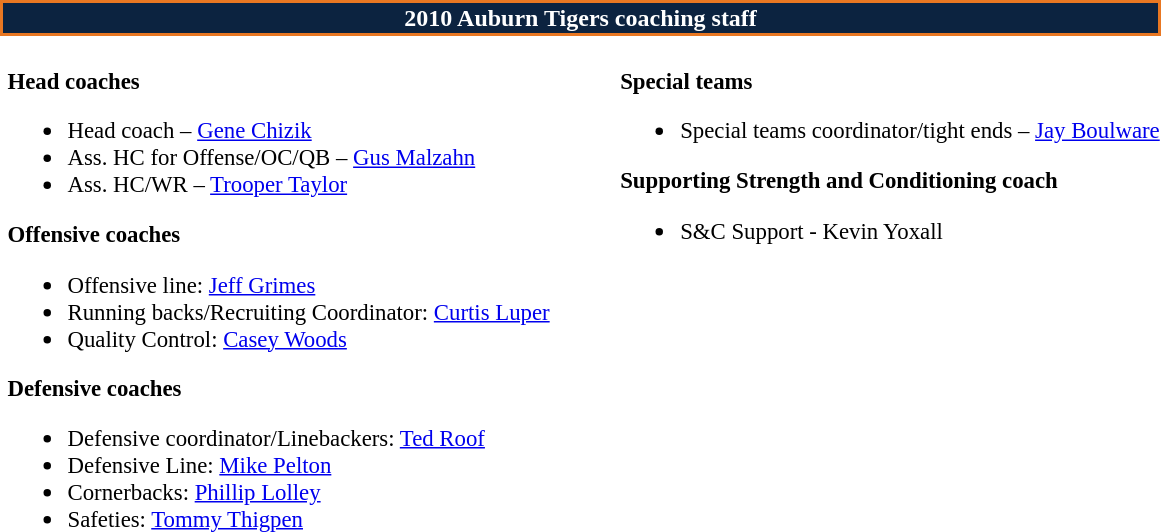<table class="toccolours" style="text-align: left">
<tr>
<td colspan="8" style="background-color: #0C2340; color: white; text-align: center; ;border:2px solid #E87722;"><strong>2010 Auburn Tigers coaching staff</strong></td>
</tr>
<tr>
<td valign = "top"></td>
<td style="font-size: 95%;" valign="top"><br><strong>Head coaches</strong><ul><li>Head coach – <a href='#'>Gene Chizik</a></li><li>Ass. HC for Offense/OC/QB – <a href='#'>Gus Malzahn</a></li><li>Ass. HC/WR – <a href='#'>Trooper Taylor</a></li></ul><strong>Offensive coaches</strong><ul><li>Offensive line: <a href='#'>Jeff Grimes</a></li><li>Running backs/Recruiting Coordinator: <a href='#'>Curtis Luper</a></li><li>Quality Control: <a href='#'>Casey Woods</a></li></ul><strong>Defensive coaches</strong><ul><li>Defensive coordinator/Linebackers: <a href='#'>Ted Roof</a></li><li>Defensive Line: <a href='#'>Mike Pelton</a></li><li>Cornerbacks: <a href='#'>Phillip Lolley</a></li><li>Safeties: <a href='#'>Tommy Thigpen</a></li></ul></td>
<td width = "35"> </td>
<td valign = "top"></td>
<td style="font-size: 95%;" valign="top"><br><strong>Special teams</strong><ul><li>Special teams coordinator/tight ends – <a href='#'>Jay Boulware</a></li></ul><strong>Supporting Strength and Conditioning coach</strong><ul><li>S&C Support - Kevin Yoxall</li></ul></td>
</tr>
</table>
